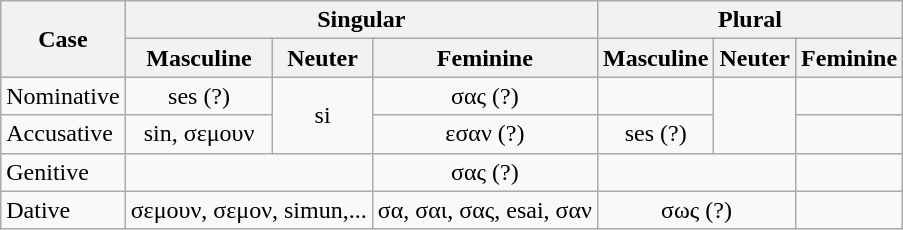<table class="wikitable">
<tr>
<th rowspan="2">Case</th>
<th colspan="3">Singular</th>
<th colspan="3">Plural</th>
</tr>
<tr>
<th>Masculine</th>
<th>Neuter</th>
<th>Feminine</th>
<th>Masculine</th>
<th>Neuter</th>
<th>Feminine</th>
</tr>
<tr>
<td>Nominative</td>
<td align="center">ses (?)</td>
<td rowspan="2" align="center">si</td>
<td align="center">σας (?)</td>
<td></td>
<td rowspan="2"></td>
<td></td>
</tr>
<tr>
<td>Accusative</td>
<td align="center">sin, σεμουν</td>
<td align="center">εσαν (?)</td>
<td align="center">ses (?)</td>
<td></td>
</tr>
<tr>
<td>Genitive</td>
<td colspan="2"></td>
<td align="center">σας (?)</td>
<td colspan="2"></td>
<td colspan="2"></td>
</tr>
<tr>
<td>Dative</td>
<td colspan="2">σεμουν, σεμον, simun,...</td>
<td>σα, σαι, σας, esai, σαν</td>
<td colspan="2" align="center">σως (?)</td>
<td colspan="2"></td>
</tr>
</table>
